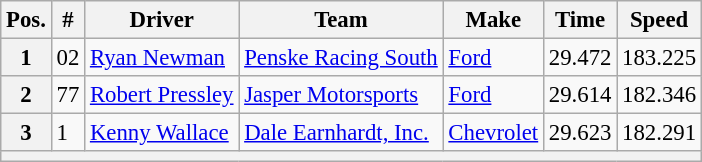<table class="wikitable" style="font-size:95%">
<tr>
<th>Pos.</th>
<th>#</th>
<th>Driver</th>
<th>Team</th>
<th>Make</th>
<th>Time</th>
<th>Speed</th>
</tr>
<tr>
<th>1</th>
<td>02</td>
<td><a href='#'>Ryan Newman</a></td>
<td><a href='#'>Penske Racing South</a></td>
<td><a href='#'>Ford</a></td>
<td>29.472</td>
<td>183.225</td>
</tr>
<tr>
<th>2</th>
<td>77</td>
<td><a href='#'>Robert Pressley</a></td>
<td><a href='#'>Jasper Motorsports</a></td>
<td><a href='#'>Ford</a></td>
<td>29.614</td>
<td>182.346</td>
</tr>
<tr>
<th>3</th>
<td>1</td>
<td><a href='#'>Kenny Wallace</a></td>
<td><a href='#'>Dale Earnhardt, Inc.</a></td>
<td><a href='#'>Chevrolet</a></td>
<td>29.623</td>
<td>182.291</td>
</tr>
<tr>
<th colspan="7"></th>
</tr>
</table>
